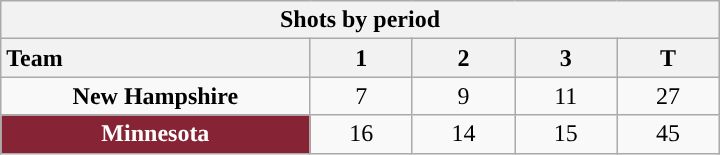<table class="wikitable" style="width:30em; text-align:right;">
<tr>
<th colspan=5>Shots by period</th>
</tr>
<tr>
<th style="width:10em; text-align:left;">Team</th>
<th style="width:3em;">1</th>
<th style="width:3em;">2</th>
<th style="width:3em;">3</th>
<th style="width:3em;">T</th>
</tr>
<tr>
<td align=center><strong>New Hampshire</strong></td>
<td align=center>7</td>
<td align=center>9</td>
<td align=center>11</td>
<td align=center>27</td>
</tr>
<tr>
<td align=center style="color:white; background:#862334; "><strong>Minnesota</strong></td>
<td align=center>16</td>
<td align=center>14</td>
<td align=center>15</td>
<td align=center>45</td>
</tr>
</table>
